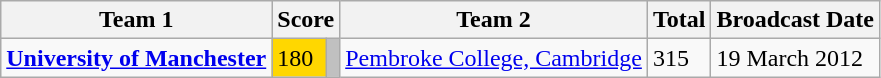<table class="wikitable" border="1">
<tr>
<th>Team 1</th>
<th colspan=2>Score</th>
<th>Team 2</th>
<th>Total</th>
<th>Broadcast Date</th>
</tr>
<tr>
<td><strong><a href='#'>University of Manchester</a></strong></td>
<td style="background:gold">180</td>
<td style="background:silver"></td>
<td><a href='#'>Pembroke College, Cambridge</a></td>
<td>315</td>
<td>19 March 2012</td>
</tr>
</table>
